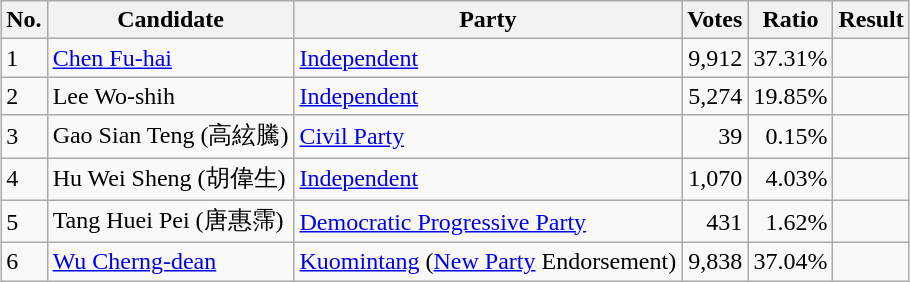<table class="wikitable" style="margin:1em auto;">
<tr>
<th>No.</th>
<th>Candidate</th>
<th>Party</th>
<th>Votes</th>
<th>Ratio</th>
<th>Result</th>
</tr>
<tr>
<td>1</td>
<td><a href='#'>Chen Fu-hai</a></td>
<td><a href='#'>Independent</a></td>
<td align="right">9,912</td>
<td align="right">37.31%</td>
<td align="center"></td>
</tr>
<tr>
<td>2</td>
<td>Lee Wo-shih</td>
<td><a href='#'>Independent</a></td>
<td align="right">5,274</td>
<td align="right">19.85%</td>
<td></td>
</tr>
<tr>
<td>3</td>
<td>Gao Sian Teng (高絃騰)</td>
<td><a href='#'>Civil Party</a></td>
<td align="right">39</td>
<td align="right">0.15%</td>
<td></td>
</tr>
<tr>
<td>4</td>
<td>Hu Wei Sheng (胡偉生)</td>
<td><a href='#'>Independent</a></td>
<td align="right">1,070</td>
<td align="right">4.03%</td>
<td></td>
</tr>
<tr>
<td>5</td>
<td>Tang Huei Pei (唐惠霈)</td>
<td><a href='#'>Democratic Progressive Party</a></td>
<td align="right">431</td>
<td align="right">1.62%</td>
<td></td>
</tr>
<tr>
<td>6</td>
<td><a href='#'>Wu Cherng-dean</a></td>
<td><a href='#'>Kuomintang</a> <span> (<a href='#'>New Party</a> Endorsement)</span></td>
<td align="right">9,838</td>
<td align="right">37.04%</td>
<td></td>
</tr>
</table>
